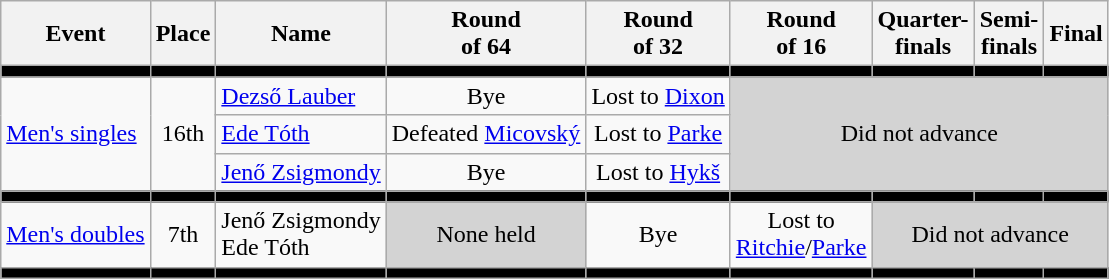<table class=wikitable>
<tr>
<th>Event</th>
<th>Place</th>
<th>Name</th>
<th>Round <br> of 64</th>
<th>Round <br> of 32</th>
<th>Round <br> of 16</th>
<th>Quarter-<br>finals</th>
<th>Semi-<br>finals</th>
<th>Final</th>
</tr>
<tr bgcolor=black>
<td></td>
<td></td>
<td></td>
<td></td>
<td></td>
<td></td>
<td></td>
<td></td>
<td></td>
</tr>
<tr align=center>
<td rowspan=3 align=left><a href='#'>Men's singles</a></td>
<td rowspan=3>16th</td>
<td align=left><a href='#'>Dezső Lauber</a></td>
<td>Bye</td>
<td>Lost to <a href='#'>Dixon</a></td>
<td colspan=4 rowspan=3 bgcolor=lightgray>Did not advance</td>
</tr>
<tr align=center>
<td align=left><a href='#'>Ede Tóth</a></td>
<td>Defeated <a href='#'>Micovský</a></td>
<td>Lost to <a href='#'>Parke</a></td>
</tr>
<tr align=center>
<td align=left><a href='#'>Jenő Zsigmondy</a></td>
<td>Bye</td>
<td>Lost to <a href='#'>Hykš</a></td>
</tr>
<tr bgcolor=black>
<td></td>
<td></td>
<td></td>
<td></td>
<td></td>
<td></td>
<td></td>
<td></td>
<td></td>
</tr>
<tr align=center>
<td align=left><a href='#'>Men's doubles</a></td>
<td>7th</td>
<td align=left>Jenő Zsigmondy <br> Ede Tóth</td>
<td bgcolor=lightgray>None held</td>
<td>Bye</td>
<td>Lost to <br> <a href='#'>Ritchie</a>/<a href='#'>Parke</a></td>
<td colspan=3 bgcolor=lightgray>Did not advance</td>
</tr>
<tr bgcolor=black>
<td></td>
<td></td>
<td></td>
<td></td>
<td></td>
<td></td>
<td></td>
<td></td>
<td></td>
</tr>
</table>
